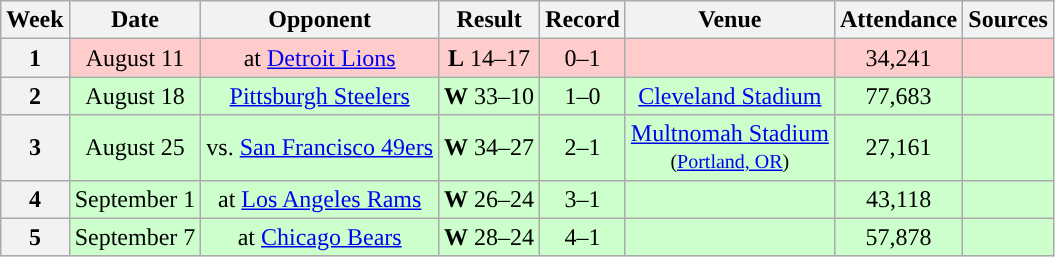<table class="wikitable" style="text-align:center">
<tr>
<th>Week</th>
<th>Date</th>
<th>Opponent</th>
<th>Result</th>
<th>Record</th>
<th>Venue</th>
<th>Attendance</th>
<th>Sources</th>
</tr>
<tr style="background:#fcc">
<th>1</th>
<td>August 11</td>
<td>at <a href='#'>Detroit Lions</a></td>
<td><strong>L</strong> 14–17</td>
<td>0–1</td>
<td></td>
<td>34,241</td>
<td></td>
</tr>
<tr style="background:#cfc">
<th>2</th>
<td>August 18</td>
<td><a href='#'>Pittsburgh Steelers</a></td>
<td><strong>W</strong> 33–10</td>
<td>1–0</td>
<td><a href='#'>Cleveland Stadium</a></td>
<td>77,683</td>
<td></td>
</tr>
<tr style="background:#cfc">
<th>3</th>
<td>August 25</td>
<td>vs. <a href='#'>San Francisco 49ers</a></td>
<td><strong>W</strong> 34–27</td>
<td>2–1</td>
<td><a href='#'>Multnomah Stadium</a> <br><small>(<a href='#'>Portland, OR</a>)</small></td>
<td>27,161</td>
<td></td>
</tr>
<tr style="background:#cfc">
<th>4</th>
<td>September 1</td>
<td>at <a href='#'>Los Angeles Rams</a></td>
<td><strong>W</strong> 26–24</td>
<td>3–1</td>
<td></td>
<td>43,118</td>
<td></td>
</tr>
<tr style="background:#cfc">
<th>5</th>
<td>September 7</td>
<td>at <a href='#'>Chicago Bears</a></td>
<td><strong>W</strong> 28–24</td>
<td>4–1</td>
<td></td>
<td>57,878</td>
<td></td>
</tr>
</table>
